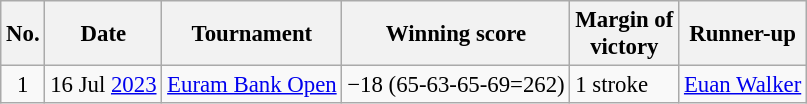<table class="wikitable" style="font-size:95%;">
<tr>
<th>No.</th>
<th>Date</th>
<th>Tournament</th>
<th>Winning score</th>
<th>Margin of<br>victory</th>
<th>Runner-up</th>
</tr>
<tr>
<td align=center>1</td>
<td align=right>16 Jul <a href='#'>2023</a></td>
<td><a href='#'>Euram Bank Open</a></td>
<td>−18 (65-63-65-69=262)</td>
<td>1 stroke</td>
<td> <a href='#'>Euan Walker</a></td>
</tr>
</table>
